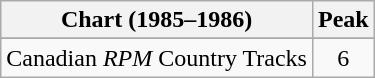<table class="wikitable sortable">
<tr>
<th align="left">Chart (1985–1986)</th>
<th align="center">Peak<br><position</th>
</tr>
<tr>
</tr>
<tr>
<td align="left">Canadian <em>RPM</em> Country Tracks</td>
<td align="center">6</td>
</tr>
</table>
